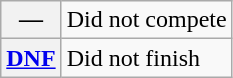<table class="wikitable">
<tr>
<th scope="row">—</th>
<td>Did not compete</td>
</tr>
<tr>
<th scope="row"><a href='#'>DNF</a></th>
<td>Did not finish</td>
</tr>
</table>
